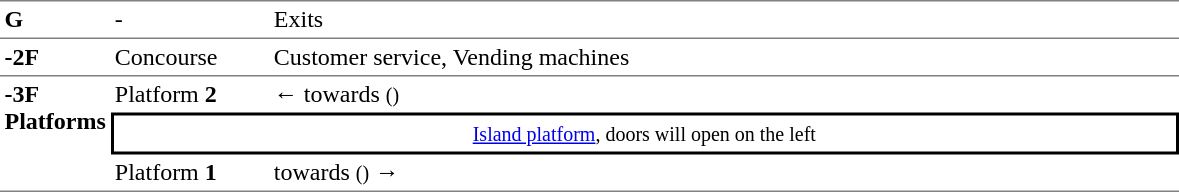<table table border=0 cellspacing=0 cellpadding=3>
<tr>
<td style="border-top:solid 1px gray;" width=50 valign=top><strong>G</strong></td>
<td style="border-top:solid 1px gray;" width=100 valign=top>-</td>
<td style="border-top:solid 1px gray;" width=600 valign=top>Exits</td>
</tr>
<tr>
<td style="border-bottom:solid 1px gray; border-top:solid 1px gray;" valign=top width=50><strong>-2F</strong></td>
<td style="border-bottom:solid 1px gray; border-top:solid 1px gray;" valign=top width=100>Concourse<br></td>
<td style="border-bottom:solid 1px gray; border-top:solid 1px gray;" valign=top width=390>Customer service, Vending machines</td>
</tr>
<tr>
<td style="border-bottom:solid 1px gray;" rowspan="3" valign=top><strong>-3F<br>Platforms</strong></td>
<td>Platform <span> <strong>2</strong></span></td>
<td>←  towards  <small>()</small></td>
</tr>
<tr>
<td style="border-right:solid 2px black;border-left:solid 2px black;border-top:solid 2px black;border-bottom:solid 2px black;text-align:center;" colspan=2><small><a href='#'>Island platform</a>, doors will open on the left</small></td>
</tr>
<tr>
<td style="border-bottom:solid 1px gray;">Platform <span> <strong>1</strong></span></td>
<td style="border-bottom:solid 1px gray;"> towards  <small>()</small> →</td>
</tr>
</table>
